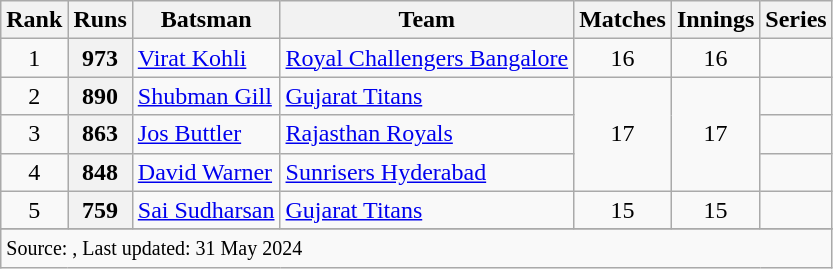<table class="wikitable sortable" style="text-align:centre;">
<tr>
<th scope="col">Rank</th>
<th scope="col">Runs</th>
<th scope="col">Batsman</th>
<th scope="col">Team</th>
<th scope="col">Matches</th>
<th scope="col">Innings</th>
<th scope="col">Series</th>
</tr>
<tr>
<td align=center>1</td>
<th>973</th>
<td> <a href='#'>Virat Kohli</a></td>
<td><a href='#'>Royal Challengers Bangalore</a></td>
<td align=center>16</td>
<td align=center>16</td>
<td></td>
</tr>
<tr>
<td align=center>2</td>
<th>890</th>
<td> <a href='#'>Shubman Gill</a></td>
<td><a href='#'>Gujarat Titans</a></td>
<td align=center rowspan=3>17</td>
<td align=center rowspan=3>17</td>
<td></td>
</tr>
<tr>
<td align=center>3</td>
<th>863</th>
<td> <a href='#'>Jos Buttler</a></td>
<td><a href='#'>Rajasthan Royals</a></td>
<td></td>
</tr>
<tr>
<td align=center>4</td>
<th>848</th>
<td> <a href='#'>David Warner</a></td>
<td><a href='#'>Sunrisers Hyderabad</a></td>
<td></td>
</tr>
<tr>
<td align=center>5</td>
<th>759</th>
<td> <a href='#'>Sai Sudharsan</a></td>
<td><a href='#'>Gujarat Titans</a></td>
<td align=center>15</td>
<td align=center>15</td>
<td></td>
</tr>
<tr>
</tr>
<tr class=sortbottom>
<td colspan="8"><small>Source: , Last updated: 31 May 2024</small></td>
</tr>
</table>
